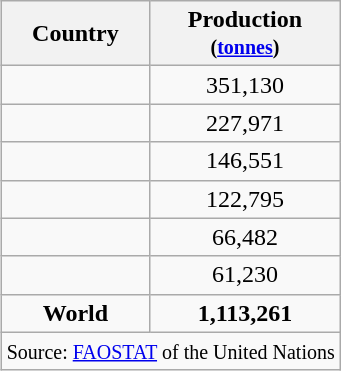<table class="wikitable" style="float:right; clear:right; text-align:center;">
<tr>
<th>Country</th>
<th>Production<br><small>(<a href='#'>tonnes</a>)</small></th>
</tr>
<tr>
<td></td>
<td>351,130</td>
</tr>
<tr>
<td></td>
<td>227,971</td>
</tr>
<tr>
<td></td>
<td>146,551</td>
</tr>
<tr>
<td></td>
<td>122,795</td>
</tr>
<tr>
<td></td>
<td>66,482</td>
</tr>
<tr>
<td></td>
<td>61,230</td>
</tr>
<tr>
<td><strong>World</strong></td>
<td><strong>1,113,261</strong></td>
</tr>
<tr>
<td colspan="2"><small>Source: <a href='#'>FAOSTAT</a> of the United Nations</small></td>
</tr>
</table>
